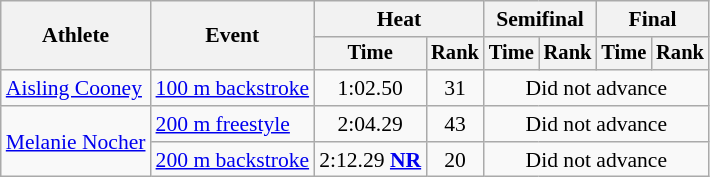<table class=wikitable style="font-size:90%">
<tr>
<th rowspan="2">Athlete</th>
<th rowspan="2">Event</th>
<th colspan="2">Heat</th>
<th colspan="2">Semifinal</th>
<th colspan="2">Final</th>
</tr>
<tr style="font-size:95%">
<th>Time</th>
<th>Rank</th>
<th>Time</th>
<th>Rank</th>
<th>Time</th>
<th>Rank</th>
</tr>
<tr align=center>
<td align=left><a href='#'>Aisling Cooney</a></td>
<td align=left><a href='#'>100 m backstroke</a></td>
<td>1:02.50</td>
<td>31</td>
<td colspan=4>Did not advance</td>
</tr>
<tr align=center>
<td align=left rowspan=2><a href='#'>Melanie Nocher</a></td>
<td align=left><a href='#'>200 m freestyle</a></td>
<td>2:04.29</td>
<td>43</td>
<td colspan=4>Did not advance</td>
</tr>
<tr align=center>
<td align=left><a href='#'>200 m backstroke</a></td>
<td>2:12.29 <strong><a href='#'>NR</a></strong></td>
<td>20</td>
<td colspan=4>Did not advance</td>
</tr>
</table>
